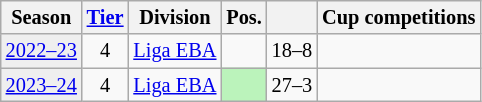<table class="wikitable" style="font-size:85%; text-align:center">
<tr>
<th>Season</th>
<th><a href='#'>Tier</a></th>
<th>Division</th>
<th>Pos.</th>
<th></th>
<th colspan="2">Cup competitions</th>
</tr>
<tr>
<td style="background-color:#efefef"><a href='#'>2022–23</a></td>
<td>4</td>
<td style="text-align:left"><a href='#'>Liga EBA</a></td>
<td></td>
<td>18–8</td>
<td colspan="2"></td>
</tr>
<tr>
<td style="background-color:#efefef"><a href='#'>2023–24</a></td>
<td>4</td>
<td style="text-align:left"><a href='#'>Liga EBA</a></td>
<td style="background-color:#BBF3BB"></td>
<td>27–3</td>
<td colspan=2></td>
</tr>
</table>
